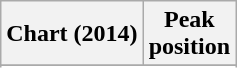<table class="wikitable sortable plainrowheaders">
<tr>
<th>Chart (2014)</th>
<th>Peak<br>position</th>
</tr>
<tr>
</tr>
<tr>
</tr>
<tr>
</tr>
<tr>
</tr>
</table>
